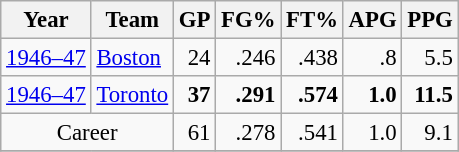<table class="wikitable sortable" style="font-size:95%; text-align:right;">
<tr>
<th>Year</th>
<th>Team</th>
<th>GP</th>
<th>FG%</th>
<th>FT%</th>
<th>APG</th>
<th>PPG</th>
</tr>
<tr>
<td style="text-align:left;"><a href='#'>1946–47</a></td>
<td style="text-align:left;"><a href='#'>Boston</a></td>
<td>24</td>
<td>.246</td>
<td>.438</td>
<td>.8</td>
<td>5.5</td>
</tr>
<tr>
<td style="text-align:left;"><a href='#'>1946–47</a></td>
<td style="text-align:left;"><a href='#'>Toronto</a></td>
<td><strong>37</strong></td>
<td><strong>.291</strong></td>
<td><strong>.574</strong></td>
<td><strong>1.0</strong></td>
<td><strong>11.5</strong></td>
</tr>
<tr>
<td style="text-align:center;" colspan="2">Career</td>
<td>61</td>
<td>.278</td>
<td>.541</td>
<td>1.0</td>
<td>9.1</td>
</tr>
<tr>
</tr>
</table>
